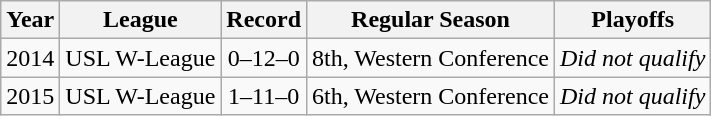<table class="wikitable">
<tr>
<th>Year</th>
<th>League</th>
<th>Record</th>
<th>Regular Season</th>
<th>Playoffs</th>
</tr>
<tr>
<td>2014</td>
<td>USL W-League</td>
<td align="center">0–12–0</td>
<td>8th, Western Conference</td>
<td><em>Did not qualify</em></td>
</tr>
<tr>
<td>2015</td>
<td>USL W-League</td>
<td align="center">1–11–0</td>
<td>6th, Western Conference</td>
<td><em>Did not qualify</em></td>
</tr>
</table>
